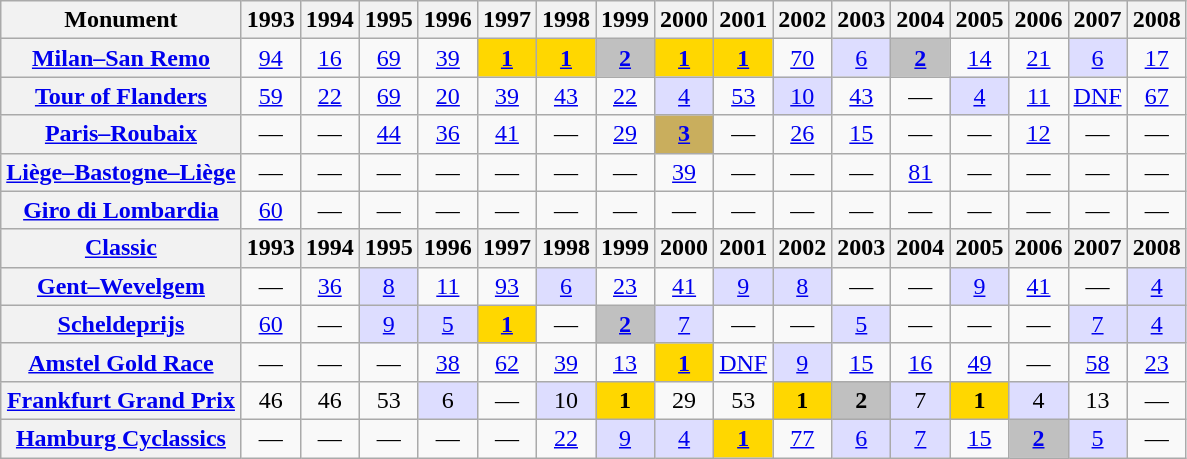<table class="wikitable plainrowheaders">
<tr>
<th>Monument</th>
<th>1993</th>
<th>1994</th>
<th>1995</th>
<th>1996</th>
<th>1997</th>
<th>1998</th>
<th>1999</th>
<th>2000</th>
<th>2001</th>
<th>2002</th>
<th>2003</th>
<th>2004</th>
<th>2005</th>
<th>2006</th>
<th>2007</th>
<th>2008</th>
</tr>
<tr style="text-align:center;">
<th scope="row"><a href='#'>Milan–San Remo</a></th>
<td><a href='#'>94</a></td>
<td><a href='#'>16</a></td>
<td><a href='#'>69</a></td>
<td><a href='#'>39</a></td>
<td style="background:gold;"><a href='#'><strong>1</strong></a></td>
<td style="background:gold;"><a href='#'><strong>1</strong></a></td>
<td style="background:#C0C0C0;"><a href='#'><strong>2</strong></a></td>
<td style="background:gold;"><a href='#'><strong>1</strong></a></td>
<td style="background:gold;"><a href='#'><strong>1</strong></a></td>
<td><a href='#'>70</a></td>
<td style="background:#ddf;"><a href='#'>6</a></td>
<td style="background:#C0C0C0;"><a href='#'><strong>2</strong></a></td>
<td><a href='#'>14</a></td>
<td><a href='#'>21</a></td>
<td style="background:#ddf;"><a href='#'>6</a></td>
<td><a href='#'>17</a></td>
</tr>
<tr style="text-align:center;">
<th scope="row"><a href='#'>Tour of Flanders</a></th>
<td><a href='#'>59</a></td>
<td><a href='#'>22</a></td>
<td><a href='#'>69</a></td>
<td><a href='#'>20</a></td>
<td><a href='#'>39</a></td>
<td><a href='#'>43</a></td>
<td><a href='#'>22</a></td>
<td style="background:#ddf;"><a href='#'>4</a></td>
<td><a href='#'>53</a></td>
<td style="background:#ddf;"><a href='#'>10</a></td>
<td><a href='#'>43</a></td>
<td>—</td>
<td style="background:#ddf;"><a href='#'>4</a></td>
<td><a href='#'>11</a></td>
<td><a href='#'>DNF</a></td>
<td><a href='#'>67</a></td>
</tr>
<tr style="text-align:center;">
<th scope="row"><a href='#'>Paris–Roubaix</a></th>
<td>—</td>
<td>—</td>
<td><a href='#'>44</a></td>
<td><a href='#'>36</a></td>
<td><a href='#'>41</a></td>
<td>—</td>
<td><a href='#'>29</a></td>
<td style="background:#C9AE5D;"><a href='#'><strong>3</strong></a></td>
<td>—</td>
<td><a href='#'>26</a></td>
<td><a href='#'>15</a></td>
<td>—</td>
<td>—</td>
<td><a href='#'>12</a></td>
<td>—</td>
<td>—</td>
</tr>
<tr style="text-align:center;">
<th scope="row"><a href='#'>Liège–Bastogne–Liège</a></th>
<td>—</td>
<td>—</td>
<td>—</td>
<td>—</td>
<td>—</td>
<td>—</td>
<td>—</td>
<td><a href='#'>39</a></td>
<td>—</td>
<td>—</td>
<td>—</td>
<td><a href='#'>81</a></td>
<td>—</td>
<td>—</td>
<td>—</td>
<td>—</td>
</tr>
<tr style="text-align:center;">
<th scope="row"><a href='#'>Giro di Lombardia</a></th>
<td><a href='#'>60</a></td>
<td>—</td>
<td>—</td>
<td>—</td>
<td>—</td>
<td>—</td>
<td>—</td>
<td>—</td>
<td>—</td>
<td>—</td>
<td>—</td>
<td>—</td>
<td>—</td>
<td>—</td>
<td>—</td>
<td>—</td>
</tr>
<tr style="background:#EEEEEE;">
<th><a href='#'>Classic</a></th>
<th>1993</th>
<th>1994</th>
<th>1995</th>
<th>1996</th>
<th>1997</th>
<th>1998</th>
<th>1999</th>
<th>2000</th>
<th>2001</th>
<th>2002</th>
<th>2003</th>
<th>2004</th>
<th>2005</th>
<th>2006</th>
<th>2007</th>
<th>2008</th>
</tr>
<tr style="text-align:center;">
<th scope="row"><a href='#'>Gent–Wevelgem</a></th>
<td>—</td>
<td><a href='#'>36</a></td>
<td style="background:#ddf;"><a href='#'>8</a></td>
<td><a href='#'>11</a></td>
<td><a href='#'>93</a></td>
<td style="background:#ddf;"><a href='#'>6</a></td>
<td><a href='#'>23</a></td>
<td><a href='#'>41</a></td>
<td style="background:#ddf;"><a href='#'>9</a></td>
<td style="background:#ddf;"><a href='#'>8</a></td>
<td>—</td>
<td>—</td>
<td style="background:#ddf;"><a href='#'>9</a></td>
<td><a href='#'>41</a></td>
<td>—</td>
<td style="background:#ddf;"><a href='#'>4</a></td>
</tr>
<tr style="text-align:center;">
<th scope="row"><a href='#'>Scheldeprijs</a></th>
<td><a href='#'>60</a></td>
<td>—</td>
<td style="background:#ddf;"><a href='#'>9</a></td>
<td style="background:#ddf;"><a href='#'>5</a></td>
<td style="background:gold;"><a href='#'><strong>1</strong></a></td>
<td>—</td>
<td style="background:#C0C0C0;"><a href='#'><strong>2</strong></a></td>
<td style="background:#ddf;"><a href='#'>7</a></td>
<td>—</td>
<td>—</td>
<td style="background:#ddf;"><a href='#'>5</a></td>
<td>—</td>
<td>—</td>
<td>—</td>
<td style="background:#ddf;"><a href='#'>7</a></td>
<td style="background:#ddf;"><a href='#'>4</a></td>
</tr>
<tr style="text-align:center;">
<th scope="row"><a href='#'>Amstel Gold Race</a></th>
<td>—</td>
<td>—</td>
<td>—</td>
<td><a href='#'>38</a></td>
<td><a href='#'>62</a></td>
<td><a href='#'>39</a></td>
<td><a href='#'>13</a></td>
<td style="background:gold;"><a href='#'><strong>1</strong></a></td>
<td><a href='#'>DNF</a></td>
<td style="background:#ddf;"><a href='#'>9</a></td>
<td><a href='#'>15</a></td>
<td><a href='#'>16</a></td>
<td><a href='#'>49</a></td>
<td>—</td>
<td><a href='#'>58</a></td>
<td><a href='#'>23</a></td>
</tr>
<tr style="text-align:center;">
<th scope="row"><a href='#'>Frankfurt Grand Prix</a></th>
<td>46</td>
<td>46</td>
<td>53</td>
<td style="background:#ddf;">6</td>
<td>—</td>
<td style="background:#ddf;">10</td>
<td style="background:gold;"><strong>1</strong></td>
<td>29</td>
<td>53</td>
<td style="background:gold;"><strong>1</strong></td>
<td style="background:#C0C0C0;"><strong>2</strong></td>
<td style="background:#ddf;">7</td>
<td style="background:gold;"><strong>1</strong></td>
<td style="background:#ddf;">4</td>
<td>13</td>
<td>—</td>
</tr>
<tr style="text-align:center;">
<th scope="row"><a href='#'>Hamburg Cyclassics</a></th>
<td>—</td>
<td>—</td>
<td>—</td>
<td>—</td>
<td>—</td>
<td><a href='#'>22</a></td>
<td style="background:#ddf;"><a href='#'>9</a></td>
<td style="background:#ddf;"><a href='#'>4</a></td>
<td style="background:gold;"><a href='#'><strong>1</strong></a></td>
<td><a href='#'>77</a></td>
<td style="background:#ddf;"><a href='#'>6</a></td>
<td style="background:#ddf;"><a href='#'>7</a></td>
<td><a href='#'>15</a></td>
<td style="background:#C0C0C0;"><a href='#'><strong>2</strong></a></td>
<td style="background:#ddf;"><a href='#'>5</a></td>
<td>—</td>
</tr>
</table>
